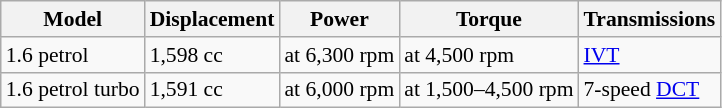<table class="wikitable" style="text-align:left; font-size:90%;">
<tr>
<th>Model</th>
<th>Displacement</th>
<th>Power</th>
<th>Torque</th>
<th>Transmissions</th>
</tr>
<tr>
<td>1.6 petrol</td>
<td>1,598 cc</td>
<td> at 6,300 rpm</td>
<td> at 4,500 rpm</td>
<td><a href='#'>IVT</a></td>
</tr>
<tr>
<td>1.6 petrol turbo</td>
<td>1,591 cc</td>
<td> at 6,000 rpm</td>
<td> at 1,500–4,500 rpm</td>
<td>7-speed <a href='#'>DCT</a></td>
</tr>
</table>
